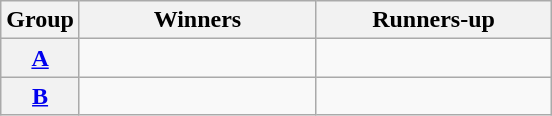<table class=wikitable>
<tr>
<th>Group</th>
<th width=150>Winners</th>
<th width=150>Runners-up</th>
</tr>
<tr>
<th><a href='#'>A</a></th>
<td></td>
<td></td>
</tr>
<tr>
<th><a href='#'>B</a></th>
<td></td>
<td></td>
</tr>
</table>
